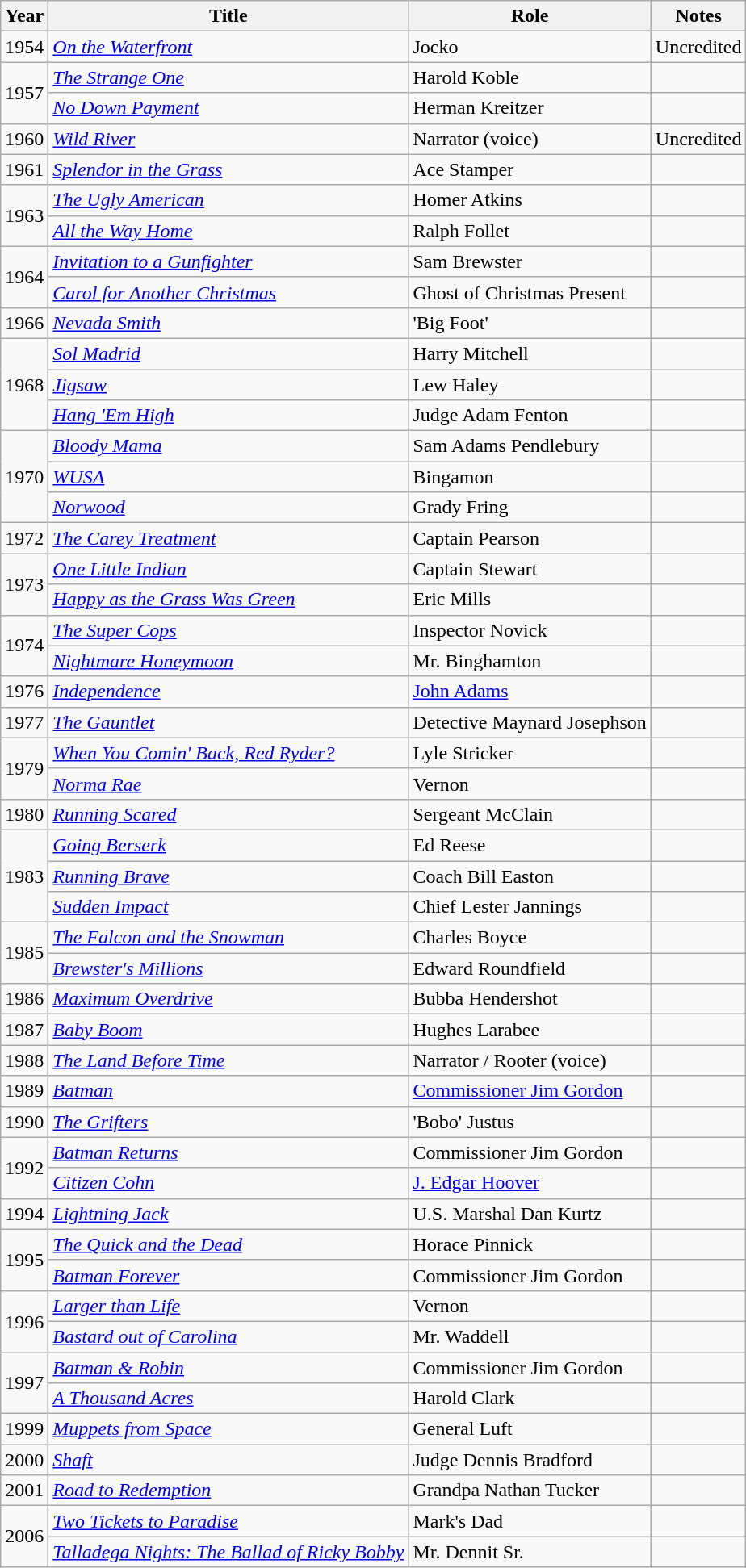<table class="wikitable sortable">
<tr>
<th>Year</th>
<th>Title</th>
<th>Role</th>
<th>Notes</th>
</tr>
<tr>
<td>1954</td>
<td><em><a href='#'>On the Waterfront</a></em></td>
<td>Jocko</td>
<td>Uncredited</td>
</tr>
<tr>
<td rowspan=2>1957</td>
<td><em><a href='#'>The Strange One</a></em></td>
<td>Harold Koble</td>
<td></td>
</tr>
<tr>
<td><em><a href='#'>No Down Payment</a></em></td>
<td>Herman Kreitzer</td>
<td></td>
</tr>
<tr>
<td>1960</td>
<td><em><a href='#'>Wild River</a></em></td>
<td>Narrator (voice)</td>
<td>Uncredited</td>
</tr>
<tr>
<td>1961</td>
<td><em><a href='#'>Splendor in the Grass</a></em></td>
<td>Ace Stamper</td>
<td></td>
</tr>
<tr>
<td rowspan=2>1963</td>
<td><em><a href='#'>The Ugly American</a></em></td>
<td>Homer Atkins</td>
<td></td>
</tr>
<tr>
<td><em><a href='#'>All the Way Home</a></em></td>
<td>Ralph Follet</td>
<td></td>
</tr>
<tr>
<td rowspan=2>1964</td>
<td><em><a href='#'>Invitation to a Gunfighter</a></em></td>
<td>Sam Brewster</td>
<td></td>
</tr>
<tr>
<td><em><a href='#'>Carol for Another Christmas</a></em></td>
<td>Ghost of Christmas Present</td>
<td></td>
</tr>
<tr>
<td>1966</td>
<td><em><a href='#'>Nevada Smith</a></em></td>
<td>'Big Foot'</td>
<td></td>
</tr>
<tr>
<td rowspan=3>1968</td>
<td><em><a href='#'>Sol Madrid</a></em></td>
<td>Harry Mitchell</td>
<td></td>
</tr>
<tr>
<td><em><a href='#'>Jigsaw</a></em></td>
<td>Lew Haley</td>
<td></td>
</tr>
<tr>
<td><em><a href='#'>Hang 'Em High</a></em></td>
<td>Judge Adam Fenton</td>
<td></td>
</tr>
<tr>
<td rowspan=3>1970</td>
<td><em><a href='#'>Bloody Mama</a></em></td>
<td>Sam Adams Pendlebury</td>
<td></td>
</tr>
<tr>
<td><em><a href='#'>WUSA</a></em></td>
<td>Bingamon</td>
<td></td>
</tr>
<tr>
<td><em><a href='#'>Norwood</a></em></td>
<td>Grady Fring</td>
<td></td>
</tr>
<tr>
<td>1972</td>
<td><em><a href='#'>The Carey Treatment</a></em></td>
<td>Captain Pearson</td>
<td></td>
</tr>
<tr>
<td rowspan=2>1973</td>
<td><em><a href='#'>One Little Indian</a></em></td>
<td>Captain Stewart</td>
<td></td>
</tr>
<tr>
<td><em><a href='#'>Happy as the Grass Was Green</a></em></td>
<td>Eric Mills</td>
<td></td>
</tr>
<tr>
<td rowspan=2>1974</td>
<td><em><a href='#'>The Super Cops</a></em></td>
<td>Inspector Novick</td>
<td></td>
</tr>
<tr>
<td><em><a href='#'>Nightmare Honeymoon</a></em></td>
<td>Mr. Binghamton</td>
<td></td>
</tr>
<tr>
<td>1976</td>
<td><em><a href='#'>Independence</a></em></td>
<td><a href='#'>John Adams</a></td>
<td></td>
</tr>
<tr>
<td>1977</td>
<td><em><a href='#'>The Gauntlet</a></em></td>
<td>Detective Maynard Josephson</td>
<td></td>
</tr>
<tr>
<td rowspan=2>1979</td>
<td><em><a href='#'>When You Comin' Back, Red Ryder?</a></em></td>
<td>Lyle Stricker</td>
<td></td>
</tr>
<tr>
<td><em><a href='#'>Norma Rae</a></em></td>
<td>Vernon</td>
<td></td>
</tr>
<tr>
<td>1980</td>
<td><em><a href='#'>Running Scared</a></em></td>
<td>Sergeant McClain</td>
<td></td>
</tr>
<tr>
<td rowspan=3>1983</td>
<td><em><a href='#'>Going Berserk</a></em></td>
<td>Ed Reese</td>
<td></td>
</tr>
<tr>
<td><em><a href='#'>Running Brave</a></em></td>
<td>Coach Bill Easton</td>
<td></td>
</tr>
<tr>
<td><em><a href='#'>Sudden Impact</a></em></td>
<td>Chief Lester Jannings</td>
<td></td>
</tr>
<tr>
<td rowspan=2>1985</td>
<td><em><a href='#'>The Falcon and the Snowman</a></em></td>
<td>Charles Boyce</td>
<td></td>
</tr>
<tr>
<td><em><a href='#'>Brewster's Millions</a></em></td>
<td>Edward Roundfield</td>
<td></td>
</tr>
<tr>
<td>1986</td>
<td><em><a href='#'>Maximum Overdrive</a></em></td>
<td>Bubba Hendershot</td>
<td></td>
</tr>
<tr>
<td>1987</td>
<td><em><a href='#'>Baby Boom</a></em></td>
<td>Hughes Larabee</td>
<td></td>
</tr>
<tr>
<td>1988</td>
<td><em><a href='#'>The Land Before Time</a></em></td>
<td>Narrator / Rooter (voice)</td>
<td></td>
</tr>
<tr>
<td>1989</td>
<td><em><a href='#'>Batman</a></em></td>
<td><a href='#'>Commissioner Jim Gordon</a></td>
<td></td>
</tr>
<tr>
<td>1990</td>
<td><em><a href='#'>The Grifters</a></em></td>
<td>'Bobo' Justus</td>
<td></td>
</tr>
<tr>
<td rowspan=2>1992</td>
<td><em><a href='#'>Batman Returns</a></em></td>
<td>Commissioner Jim Gordon</td>
<td></td>
</tr>
<tr>
<td><em><a href='#'>Citizen Cohn</a></em></td>
<td><a href='#'>J. Edgar Hoover</a></td>
<td></td>
</tr>
<tr>
<td>1994</td>
<td><em><a href='#'>Lightning Jack</a></em></td>
<td>U.S. Marshal Dan Kurtz</td>
<td></td>
</tr>
<tr>
<td rowspan=2>1995</td>
<td><em><a href='#'>The Quick and the Dead</a></em></td>
<td>Horace Pinnick</td>
<td></td>
</tr>
<tr>
<td><em><a href='#'>Batman Forever</a></em></td>
<td>Commissioner Jim Gordon</td>
<td></td>
</tr>
<tr>
<td rowspan=2>1996</td>
<td><em><a href='#'>Larger than Life</a></em></td>
<td>Vernon</td>
<td></td>
</tr>
<tr>
<td><em><a href='#'>Bastard out of Carolina</a></em></td>
<td>Mr. Waddell</td>
<td></td>
</tr>
<tr>
<td rowspan=2>1997</td>
<td><em><a href='#'>Batman & Robin</a></em></td>
<td>Commissioner Jim Gordon</td>
<td></td>
</tr>
<tr>
<td><em><a href='#'>A Thousand Acres</a></em></td>
<td>Harold Clark</td>
<td></td>
</tr>
<tr>
<td>1999</td>
<td><em><a href='#'>Muppets from Space</a></em></td>
<td>General Luft</td>
<td></td>
</tr>
<tr>
<td>2000</td>
<td><em><a href='#'>Shaft</a></em></td>
<td>Judge Dennis Bradford</td>
<td></td>
</tr>
<tr>
<td>2001</td>
<td><em><a href='#'>Road to Redemption</a></em></td>
<td>Grandpa Nathan Tucker</td>
<td></td>
</tr>
<tr>
<td rowspan=2>2006</td>
<td><em><a href='#'>Two Tickets to Paradise</a></em></td>
<td>Mark's Dad</td>
<td></td>
</tr>
<tr>
<td><em><a href='#'>Talladega Nights: The Ballad of Ricky Bobby</a></em></td>
<td>Mr. Dennit Sr.</td>
<td></td>
</tr>
</table>
